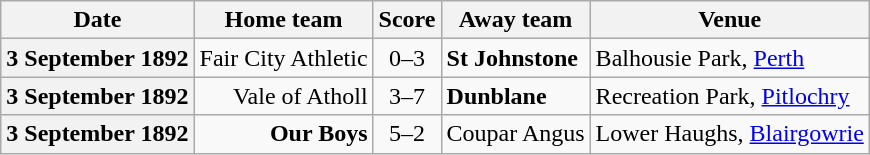<table class="wikitable football-result-list" style="max-width: 80em; text-align: center">
<tr>
<th scope="col">Date</th>
<th scope="col">Home team</th>
<th scope="col">Score</th>
<th scope="col">Away team</th>
<th scope="col">Venue</th>
</tr>
<tr>
<th scope="row">3 September 1892</th>
<td align=right>Fair City Athletic</td>
<td>0–3</td>
<td align=left><strong>St Johnstone</strong></td>
<td align=left>Balhousie Park, <a href='#'>Perth</a></td>
</tr>
<tr>
<th scope="row">3 September 1892</th>
<td align=right>Vale of Atholl</td>
<td>3–7</td>
<td align=left><strong>Dunblane</strong></td>
<td align=left>Recreation Park, <a href='#'>Pitlochry</a></td>
</tr>
<tr>
<th scope="row">3 September 1892</th>
<td align=right><strong>Our Boys</strong></td>
<td>5–2</td>
<td align=left>Coupar Angus</td>
<td align=left>Lower Haughs, <a href='#'>Blairgowrie</a></td>
</tr>
</table>
